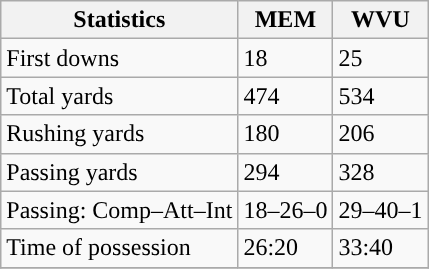<table class="wikitable" style="float: left;">
<tr>
<th>Statistics</th>
<th>MEM</th>
<th>WVU</th>
</tr>
<tr>
<td>First downs</td>
<td>18</td>
<td>25</td>
</tr>
<tr>
<td>Total yards</td>
<td>474</td>
<td>534</td>
</tr>
<tr>
<td>Rushing yards</td>
<td>180</td>
<td>206</td>
</tr>
<tr>
<td>Passing yards</td>
<td>294</td>
<td>328</td>
</tr>
<tr>
<td>Passing: Comp–Att–Int</td>
<td>18–26–0</td>
<td>29–40–1</td>
</tr>
<tr>
<td>Time of possession</td>
<td>26:20</td>
<td>33:40</td>
</tr>
<tr>
</tr>
</table>
